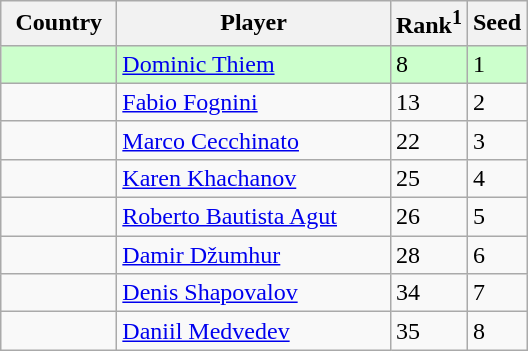<table class="sortable wikitable">
<tr>
<th width="70">Country</th>
<th width="175">Player</th>
<th>Rank<sup>1</sup></th>
<th>Seed</th>
</tr>
<tr style="background:#cfc;">
<td></td>
<td><a href='#'>Dominic Thiem</a></td>
<td>8</td>
<td>1</td>
</tr>
<tr>
<td></td>
<td><a href='#'>Fabio Fognini</a></td>
<td>13</td>
<td>2</td>
</tr>
<tr>
<td></td>
<td><a href='#'>Marco Cecchinato</a></td>
<td>22</td>
<td>3</td>
</tr>
<tr>
<td></td>
<td><a href='#'>Karen Khachanov</a></td>
<td>25</td>
<td>4</td>
</tr>
<tr>
<td></td>
<td><a href='#'>Roberto Bautista Agut</a></td>
<td>26</td>
<td>5</td>
</tr>
<tr>
<td></td>
<td><a href='#'>Damir Džumhur</a></td>
<td>28</td>
<td>6</td>
</tr>
<tr>
<td></td>
<td><a href='#'>Denis Shapovalov</a></td>
<td>34</td>
<td>7</td>
</tr>
<tr>
<td></td>
<td><a href='#'>Daniil Medvedev</a></td>
<td>35</td>
<td>8</td>
</tr>
</table>
